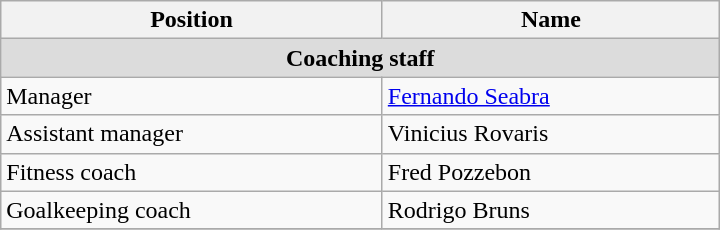<table width=38% class="wikitable">
<tr>
<th>Position</th>
<th>Name</th>
</tr>
<tr>
<th colspan="2" style="background:#dcdcdc; text-align:center">Coaching staff</th>
</tr>
<tr>
<td>Manager</td>
<td> <a href='#'>Fernando Seabra</a></td>
</tr>
<tr>
<td>Assistant manager</td>
<td> Vinicius Rovaris</td>
</tr>
<tr>
<td>Fitness coach</td>
<td> Fred Pozzebon</td>
</tr>
<tr>
<td>Goalkeeping coach</td>
<td> Rodrigo Bruns</td>
</tr>
<tr>
</tr>
</table>
